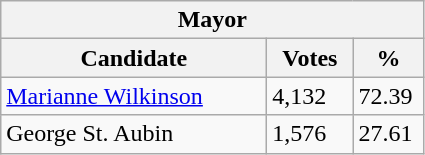<table class="wikitable">
<tr>
<th colspan="3">Mayor</th>
</tr>
<tr>
<th style="width: 170px">Candidate</th>
<th style="width: 50px">Votes</th>
<th style="width: 40px">%</th>
</tr>
<tr>
<td><a href='#'>Marianne Wilkinson</a></td>
<td>4,132</td>
<td>72.39</td>
</tr>
<tr>
<td>George St. Aubin</td>
<td>1,576</td>
<td>27.61</td>
</tr>
</table>
